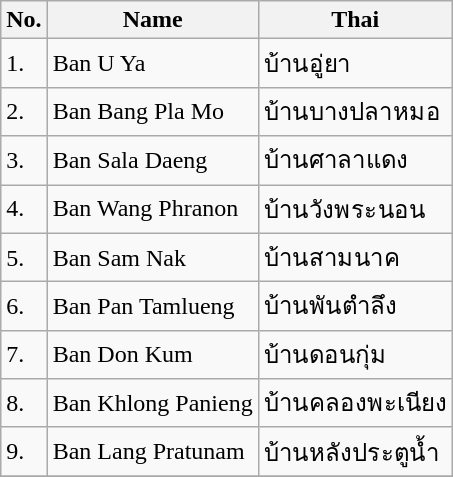<table class="wikitable sortable">
<tr>
<th>No.</th>
<th>Name</th>
<th>Thai</th>
</tr>
<tr>
<td>1.</td>
<td>Ban U Ya</td>
<td>บ้านอู่ยา</td>
</tr>
<tr>
<td>2.</td>
<td>Ban Bang Pla Mo</td>
<td>บ้านบางปลาหมอ</td>
</tr>
<tr>
<td>3.</td>
<td>Ban Sala Daeng</td>
<td>บ้านศาลาแดง</td>
</tr>
<tr>
<td>4.</td>
<td>Ban Wang Phranon</td>
<td>บ้านวังพระนอน</td>
</tr>
<tr>
<td>5.</td>
<td>Ban Sam Nak</td>
<td>บ้านสามนาค</td>
</tr>
<tr>
<td>6.</td>
<td>Ban Pan Tamlueng</td>
<td>บ้านพันตำลึง</td>
</tr>
<tr>
<td>7.</td>
<td>Ban Don Kum</td>
<td>บ้านดอนกุ่ม</td>
</tr>
<tr>
<td>8.</td>
<td>Ban Khlong Panieng</td>
<td>บ้านคลองพะเนียง</td>
</tr>
<tr>
<td>9.</td>
<td>Ban Lang Pratunam</td>
<td>บ้านหลังประตูน้ำ</td>
</tr>
<tr>
</tr>
</table>
